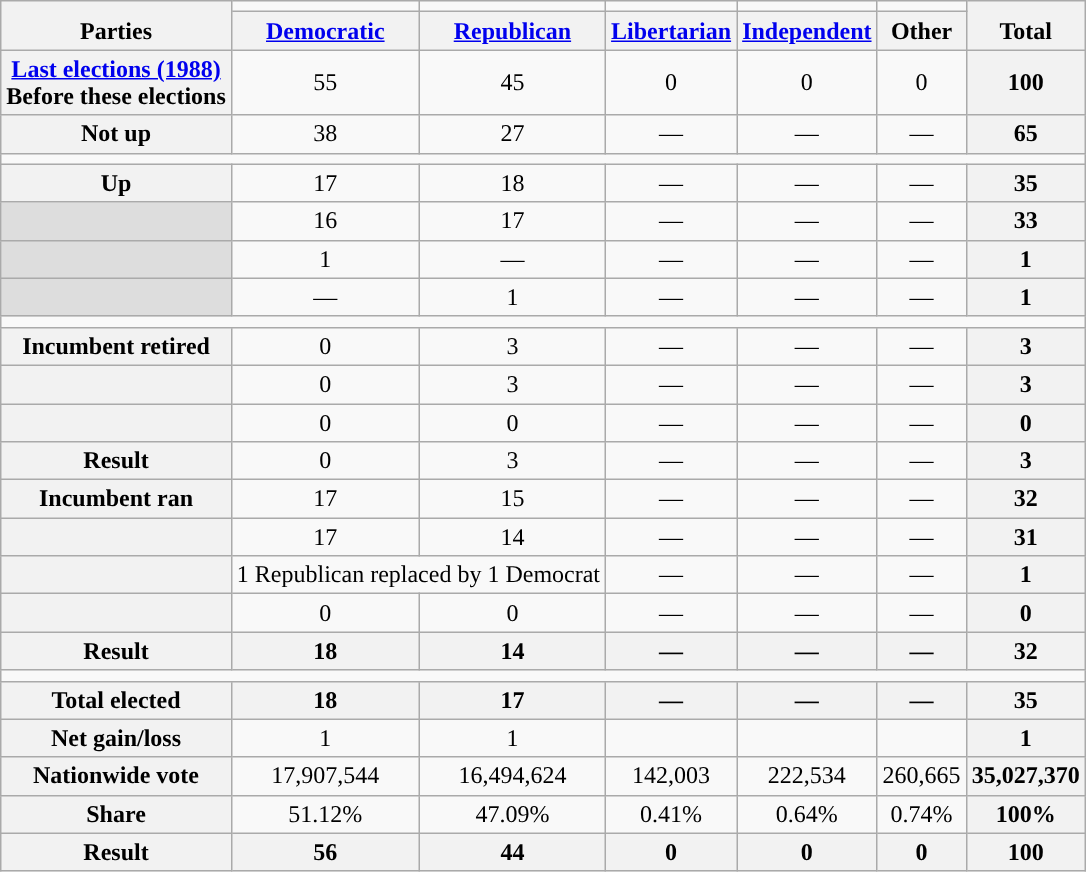<table class=wikitable style=text-align:center>
<tr valign=bottom>
<th rowspan="2">Parties</th>
<td style="background-color:"></td>
<td style="background-color:"></td>
<td style="background-color:"></td>
<td style="background-color:"></td>
<td style="background-color:"></td>
<th rowspan=2>Total</th>
</tr>
<tr valign=bottom>
<th><a href='#'>Democratic</a></th>
<th><a href='#'>Republican</a></th>
<th><a href='#'>Libertarian</a></th>
<th><a href='#'>Independent</a></th>
<th>Other</th>
</tr>
<tr>
<th><a href='#'>Last elections (1988)</a><br>Before these elections</th>
<td>55</td>
<td>45</td>
<td>0</td>
<td>0</td>
<td>0</td>
<th>100</th>
</tr>
<tr>
<th>Not up</th>
<td>38</td>
<td>27</td>
<td>—</td>
<td>—</td>
<td>—</td>
<th>65</th>
</tr>
<tr>
<td colspan="99"></td>
</tr>
<tr>
<th>Up</th>
<td>17</td>
<td>18</td>
<td>—</td>
<td>—</td>
<td>—</td>
<th>35</th>
</tr>
<tr>
<th style="background:#ddd"></th>
<td>16</td>
<td>17</td>
<td>—</td>
<td>—</td>
<td>—</td>
<th>33</th>
</tr>
<tr>
<th style="background:#ddd"></th>
<td>1</td>
<td>—</td>
<td>—</td>
<td>—</td>
<td>—</td>
<th>1</th>
</tr>
<tr>
<th style="background:#ddd"></th>
<td>—</td>
<td>1</td>
<td>—</td>
<td>—</td>
<td>—</td>
<th>1</th>
</tr>
<tr>
<td colspan="99"></td>
</tr>
<tr>
<th>Incumbent retired</th>
<td>0</td>
<td>3</td>
<td>—</td>
<td>—</td>
<td>—</td>
<th>3</th>
</tr>
<tr>
<th></th>
<td>0</td>
<td>3</td>
<td>—</td>
<td>—</td>
<td>—</td>
<th>3</th>
</tr>
<tr>
<th></th>
<td>0</td>
<td>0</td>
<td>—</td>
<td>—</td>
<td>—</td>
<th>0</th>
</tr>
<tr>
<th>Result</th>
<td>0</td>
<td>3</td>
<td>—</td>
<td>—</td>
<td>—</td>
<th>3</th>
</tr>
<tr>
<th>Incumbent ran</th>
<td>17</td>
<td>15</td>
<td>—</td>
<td>—</td>
<td>—</td>
<th>32</th>
</tr>
<tr>
<th></th>
<td>17</td>
<td>14</td>
<td>—</td>
<td>—</td>
<td>—</td>
<th>31</th>
</tr>
<tr>
<th></th>
<td colspan=2 >1 Republican replaced by 1 Democrat</td>
<td>—</td>
<td>—</td>
<td>—</td>
<th>1</th>
</tr>
<tr>
<th></th>
<td>0</td>
<td>0</td>
<td>—</td>
<td>—</td>
<td>—</td>
<th>0</th>
</tr>
<tr>
<th>Result</th>
<th>18</th>
<th>14</th>
<th>—</th>
<th>—</th>
<th>—</th>
<th>32</th>
</tr>
<tr>
<td colspan="99"></td>
</tr>
<tr>
<th>Total elected</th>
<th>18</th>
<th>17</th>
<th>—</th>
<th>—</th>
<th>—</th>
<th>35</th>
</tr>
<tr>
<th>Net gain/loss</th>
<td>1</td>
<td>1</td>
<td></td>
<td></td>
<td></td>
<th>1</th>
</tr>
<tr>
<th>Nationwide vote</th>
<td>17,907,544</td>
<td>16,494,624</td>
<td>142,003</td>
<td>222,534</td>
<td>260,665</td>
<th>35,027,370</th>
</tr>
<tr>
<th>Share</th>
<td>51.12%</td>
<td>47.09%</td>
<td>0.41%</td>
<td>0.64%</td>
<td>0.74%</td>
<th>100%</th>
</tr>
<tr>
<th>Result</th>
<th>56</th>
<th>44</th>
<th>0</th>
<th>0</th>
<th>0</th>
<th>100</th>
</tr>
</table>
